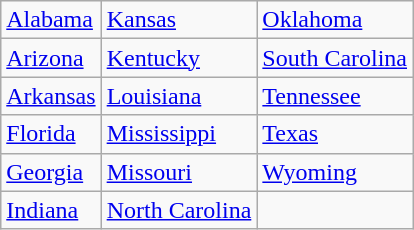<table class="wikitable floatright">
<tr>
<td><a href='#'>Alabama</a></td>
<td><a href='#'>Kansas</a></td>
<td><a href='#'>Oklahoma</a></td>
</tr>
<tr>
<td><a href='#'>Arizona</a></td>
<td><a href='#'>Kentucky</a></td>
<td><a href='#'>South Carolina</a></td>
</tr>
<tr>
<td><a href='#'>Arkansas</a></td>
<td><a href='#'>Louisiana</a></td>
<td><a href='#'>Tennessee</a></td>
</tr>
<tr>
<td><a href='#'>Florida</a></td>
<td><a href='#'>Mississippi</a></td>
<td><a href='#'>Texas</a></td>
</tr>
<tr>
<td><a href='#'>Georgia</a></td>
<td><a href='#'>Missouri</a></td>
<td><a href='#'>Wyoming</a></td>
</tr>
<tr>
<td><a href='#'>Indiana</a></td>
<td><a href='#'>North Carolina</a></td>
<td></td>
</tr>
</table>
